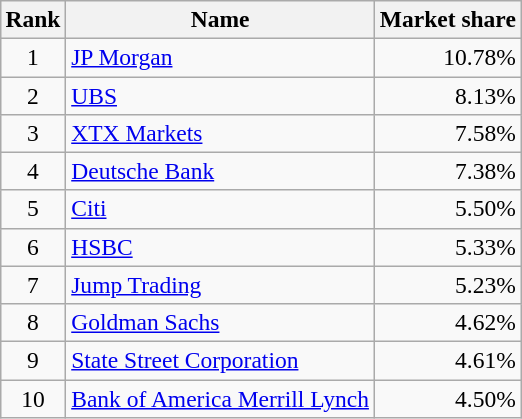<table class="wikitable"  style="font-size:98%; text-align:center; margin:0 0 1em 1em; float:right;">
<tr style="background-color:background:#eee;">
<th>Rank</th>
<th>Name</th>
<th>Market share</th>
</tr>
<tr>
<td>1</td>
<td style="text-align:left;"> <a href='#'>JP Morgan</a></td>
<td style="text-align:right;">10.78%</td>
</tr>
<tr>
<td>2</td>
<td style="text-align:left;"> <a href='#'>UBS</a></td>
<td style="text-align:right;">8.13%</td>
</tr>
<tr>
<td>3</td>
<td style="text-align:left;"> <a href='#'>XTX Markets</a></td>
<td style="text-align:right;">7.58%</td>
</tr>
<tr>
<td>4</td>
<td style="text-align:left;"> <a href='#'>Deutsche Bank</a></td>
<td style="text-align:right;">7.38%</td>
</tr>
<tr>
<td>5</td>
<td style="text-align:left;"> <a href='#'>Citi</a></td>
<td style="text-align:right;">5.50%</td>
</tr>
<tr>
<td>6</td>
<td style="text-align:left;"> <a href='#'>HSBC</a></td>
<td style="text-align:right;">5.33%</td>
</tr>
<tr>
<td>7</td>
<td style="text-align:left;"> <a href='#'>Jump Trading</a></td>
<td style="text-align:right;">5.23%</td>
</tr>
<tr>
<td>8</td>
<td style="text-align:left;"> <a href='#'>Goldman Sachs</a></td>
<td style="text-align:right;">4.62%</td>
</tr>
<tr>
<td>9</td>
<td style="text-align:left;"> <a href='#'>State Street Corporation</a></td>
<td style="text-align:right;">4.61%</td>
</tr>
<tr>
<td>10</td>
<td style="text-align:left;"> <a href='#'>Bank of America Merrill Lynch</a></td>
<td style="text-align:right;">4.50%</td>
</tr>
</table>
